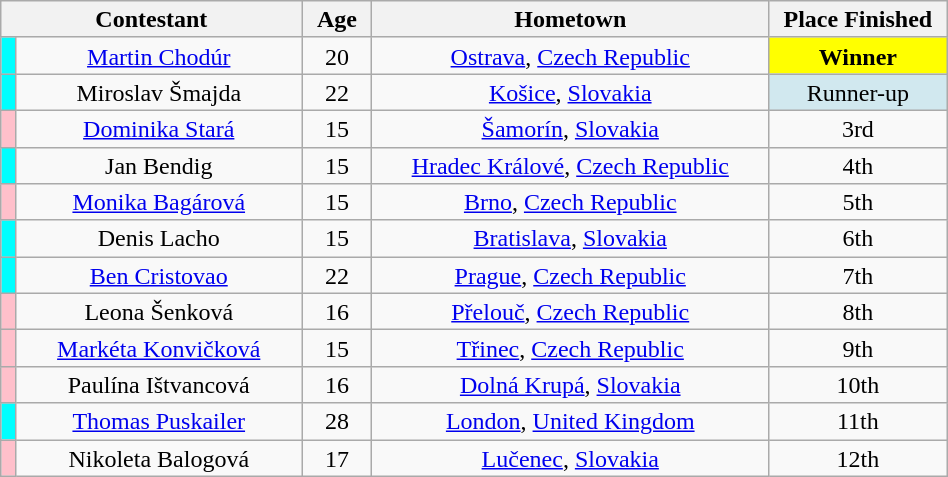<table class="wikitable sortable" style="text-align:center; line-height:17px; width:50%; white-space:nowrap">
<tr>
<th style="width:20%" colspan="2">Contestant</th>
<th style="width:05%">Age</th>
<th style="width:18%">Hometown</th>
<th style="width:05%">Place Finished</th>
</tr>
<tr>
<th style="background:cyan;"></th>
<td><a href='#'>Martin Chodúr</a></td>
<td>20</td>
<td><a href='#'>Ostrava</a>, <a href='#'>Czech Republic</a></td>
<td style="background:yellow;"><strong>Winner</strong></td>
</tr>
<tr>
<th style="background:cyan;"></th>
<td>Miroslav Šmajda</td>
<td>22</td>
<td><a href='#'>Košice</a>, <a href='#'>Slovakia</a></td>
<td style="background:#D1E8EF;">Runner-up</td>
</tr>
<tr>
<th style="background:pink;"></th>
<td><a href='#'>Dominika Stará</a></td>
<td>15</td>
<td><a href='#'>Šamorín</a>, <a href='#'>Slovakia</a></td>
<td>3rd</td>
</tr>
<tr>
<th style="background:cyan;"></th>
<td>Jan Bendig</td>
<td>15</td>
<td><a href='#'>Hradec Králové</a>, <a href='#'>Czech Republic</a></td>
<td>4th</td>
</tr>
<tr>
<th style="background:pink;"></th>
<td><a href='#'>Monika Bagárová</a></td>
<td>15</td>
<td><a href='#'>Brno</a>, <a href='#'>Czech Republic</a></td>
<td>5th</td>
</tr>
<tr>
<th style="background:cyan;"></th>
<td>Denis Lacho</td>
<td>15</td>
<td><a href='#'>Bratislava</a>, <a href='#'>Slovakia</a></td>
<td>6th</td>
</tr>
<tr>
<th style="background:cyan;"></th>
<td><a href='#'>Ben Cristovao</a></td>
<td>22</td>
<td><a href='#'>Prague</a>, <a href='#'>Czech Republic</a></td>
<td>7th</td>
</tr>
<tr>
<th style="background:pink;"></th>
<td>Leona Šenková</td>
<td>16</td>
<td><a href='#'>Přelouč</a>, <a href='#'>Czech Republic</a></td>
<td>8th</td>
</tr>
<tr>
<th style="background:pink;"></th>
<td><a href='#'>Markéta Konvičková</a></td>
<td>15</td>
<td><a href='#'>Třinec</a>, <a href='#'>Czech Republic</a></td>
<td>9th</td>
</tr>
<tr>
<th style="background:pink;"></th>
<td>Paulína Ištvancová</td>
<td>16</td>
<td><a href='#'>Dolná Krupá</a>, <a href='#'>Slovakia</a></td>
<td>10th</td>
</tr>
<tr>
<th style="background:cyan;"></th>
<td><a href='#'>Thomas Puskailer</a></td>
<td>28</td>
<td><a href='#'>London</a>, <a href='#'>United Kingdom</a></td>
<td>11th</td>
</tr>
<tr>
<th style="background:pink;"></th>
<td>Nikoleta Balogová</td>
<td>17</td>
<td><a href='#'>Lučenec</a>, <a href='#'>Slovakia</a></td>
<td>12th</td>
</tr>
</table>
